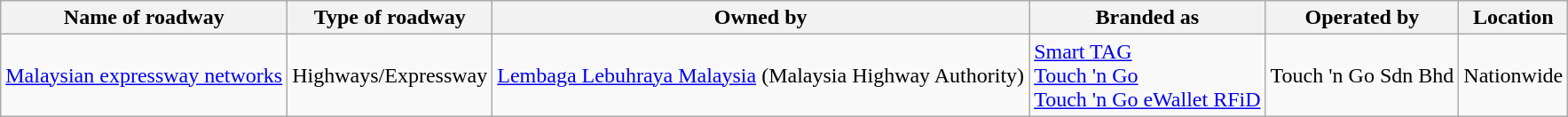<table class="wikitable">
<tr>
<th>Name of roadway</th>
<th>Type of roadway</th>
<th>Owned by</th>
<th>Branded as</th>
<th>Operated by</th>
<th>Location</th>
</tr>
<tr>
<td><a href='#'>Malaysian expressway networks</a></td>
<td>Highways/Expressway</td>
<td><a href='#'>Lembaga Lebuhraya Malaysia</a> (Malaysia Highway Authority)</td>
<td><a href='#'>Smart TAG</a><br><a href='#'>Touch 'n Go</a><br> <a href='#'>Touch 'n Go eWallet RFiD</a></td>
<td>Touch 'n Go Sdn Bhd</td>
<td>Nationwide</td>
</tr>
</table>
